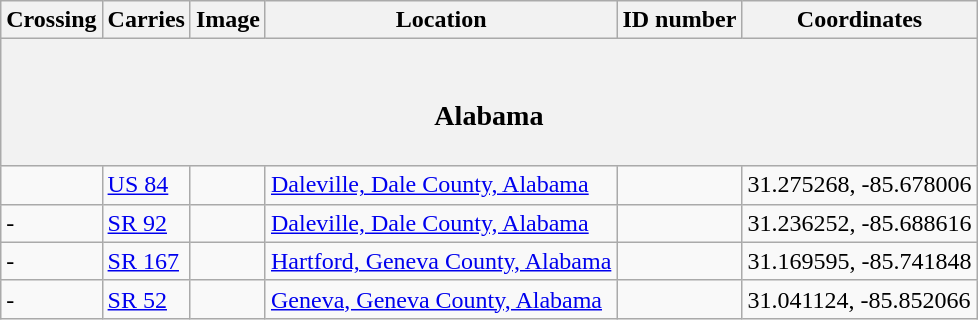<table class="wikitable">
<tr>
<th>Crossing</th>
<th>Carries</th>
<th>Image</th>
<th>Location</th>
<th>ID number</th>
<th>Coordinates</th>
</tr>
<tr>
<th colspan="6"><br><h3>Alabama</h3></th>
</tr>
<tr>
<td></td>
<td> <a href='#'>US 84</a></td>
<td></td>
<td><a href='#'>Daleville, Dale County, Alabama</a></td>
<td></td>
<td>31.275268, -85.678006</td>
</tr>
<tr>
<td>-</td>
<td> <a href='#'>SR 92</a></td>
<td></td>
<td><a href='#'>Daleville, Dale County, Alabama</a></td>
<td></td>
<td>31.236252, -85.688616</td>
</tr>
<tr>
<td>-</td>
<td> <a href='#'>SR 167</a></td>
<td></td>
<td><a href='#'>Hartford, Geneva County, Alabama</a></td>
<td></td>
<td>31.169595, -85.741848</td>
</tr>
<tr>
<td>-</td>
<td> <a href='#'>SR 52</a></td>
<td></td>
<td><a href='#'>Geneva, Geneva County, Alabama</a></td>
<td></td>
<td>31.041124, -85.852066</td>
</tr>
</table>
